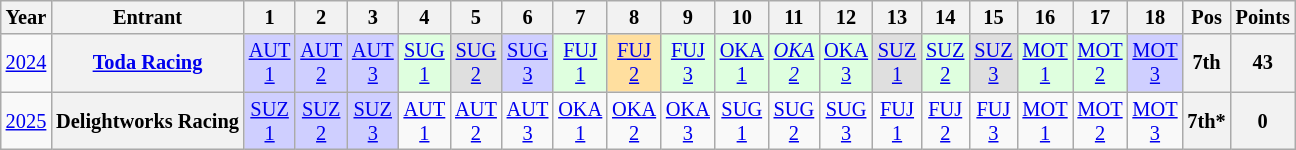<table class="wikitable" style="text-align:center; font-size:85%">
<tr>
<th>Year</th>
<th>Entrant</th>
<th>1</th>
<th>2</th>
<th>3</th>
<th>4</th>
<th>5</th>
<th>6</th>
<th>7</th>
<th>8</th>
<th>9</th>
<th>10</th>
<th>11</th>
<th>12</th>
<th>13</th>
<th>14</th>
<th>15</th>
<th>16</th>
<th>17</th>
<th>18</th>
<th>Pos</th>
<th>Points</th>
</tr>
<tr>
<td><a href='#'>2024</a></td>
<th nowrap><a href='#'>Toda Racing</a></th>
<td style="background:#CFCFFF;"><a href='#'>AUT<br>1</a><br></td>
<td style="background:#CFCFFF;"><a href='#'>AUT<br>2</a><br></td>
<td style="background:#CFCFFF;"><a href='#'>AUT<br>3</a><br></td>
<td style="background:#DFFFDF;"><a href='#'>SUG<br>1</a><br></td>
<td style="background:#DFDFDF;"><a href='#'>SUG<br>2</a><br></td>
<td style="background:#CFCFFF;"><a href='#'>SUG<br>3</a><br></td>
<td style="background:#DFFFDF;"><a href='#'>FUJ<br>1</a><br></td>
<td style="background:#FFDF9F;"><a href='#'>FUJ<br>2</a><br></td>
<td style="background:#DFFFDF;"><a href='#'>FUJ<br>3</a><br></td>
<td style="background:#DFFFDF;"><a href='#'>OKA<br>1</a><br></td>
<td style="background:#DFFFDF;"><em><a href='#'>OKA<br>2</a></em><br></td>
<td style="background:#DFFFDF;"><a href='#'>OKA<br>3</a><br></td>
<td style="background:#DFDFDF;"><a href='#'>SUZ<br>1</a><br></td>
<td style="background:#DFFFDF;"><a href='#'>SUZ<br>2</a><br></td>
<td style="background:#DFDFDF;"><a href='#'>SUZ<br>3</a><br></td>
<td style="background:#DFFFDF;"><a href='#'>MOT<br>1</a><br></td>
<td style="background:#DFFFDF;"><a href='#'>MOT<br>2</a><br></td>
<td style="background:#CFCFFF;"><a href='#'>MOT<br>3</a><br></td>
<th>7th</th>
<th>43</th>
</tr>
<tr>
<td><a href='#'>2025</a></td>
<th nowrap>Delightworks Racing</th>
<td style="background:#CFCFFF;"><a href='#'>SUZ<br>1</a><br></td>
<td style="background:#CFCFFF;"><a href='#'>SUZ<br>2</a><br></td>
<td style="background:#CFCFFF;"><a href='#'>SUZ<br>3</a><br></td>
<td style="background:#;"><a href='#'>AUT<br>1</a></td>
<td style="background:#;"><a href='#'>AUT<br>2</a></td>
<td style="background:#;"><a href='#'>AUT<br>3</a></td>
<td style="background:#;"><a href='#'>OKA<br>1</a></td>
<td style="background:#;"><a href='#'>OKA<br>2</a></td>
<td style="background:#;"><a href='#'>OKA<br>3</a></td>
<td style="background:#;"><a href='#'>SUG<br>1</a></td>
<td style="background:#;"><a href='#'>SUG<br>2</a></td>
<td style="background:#;"><a href='#'>SUG<br>3</a></td>
<td style="background:#;"><a href='#'>FUJ<br>1</a></td>
<td style="background:#;"><a href='#'>FUJ<br>2</a></td>
<td style="background:#;"><a href='#'>FUJ<br>3</a></td>
<td style="background:#;"><a href='#'>MOT<br>1</a></td>
<td style="background:#;"><a href='#'>MOT<br>2</a></td>
<td style="background:#;"><a href='#'>MOT<br>3</a></td>
<th>7th*</th>
<th>0</th>
</tr>
</table>
